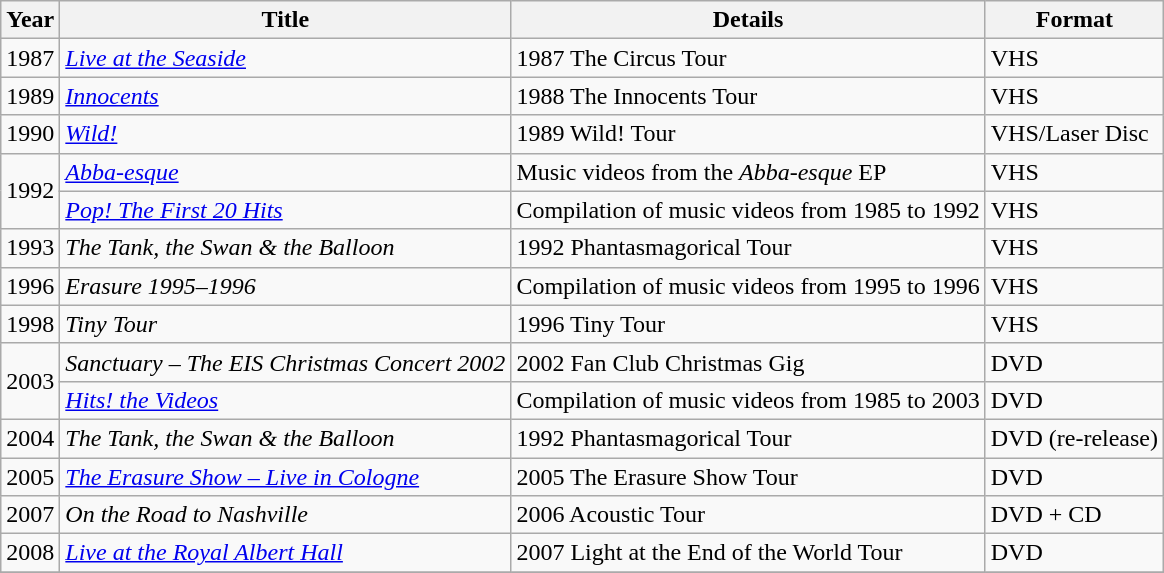<table class="wikitable">
<tr>
<th>Year</th>
<th>Title</th>
<th>Details</th>
<th>Format</th>
</tr>
<tr>
<td>1987</td>
<td><em><a href='#'>Live at the Seaside</a></em></td>
<td>1987 The Circus Tour</td>
<td>VHS</td>
</tr>
<tr>
<td>1989</td>
<td><em><a href='#'>Innocents</a></em></td>
<td>1988 The Innocents Tour</td>
<td>VHS</td>
</tr>
<tr>
<td>1990</td>
<td><em><a href='#'>Wild!</a></em></td>
<td>1989 Wild! Tour</td>
<td>VHS/Laser Disc</td>
</tr>
<tr>
<td rowspan="2">1992</td>
<td><em><a href='#'>Abba-esque</a></em></td>
<td>Music videos from the <em>Abba-esque</em> EP</td>
<td>VHS</td>
</tr>
<tr>
<td><em><a href='#'>Pop! The First 20 Hits</a></em></td>
<td>Compilation of music videos from 1985 to 1992</td>
<td>VHS</td>
</tr>
<tr>
<td>1993</td>
<td><em>The Tank, the Swan & the Balloon</em></td>
<td>1992 Phantasmagorical Tour</td>
<td>VHS</td>
</tr>
<tr>
<td>1996</td>
<td><em>Erasure 1995–1996</em></td>
<td>Compilation of music videos from 1995 to 1996</td>
<td>VHS</td>
</tr>
<tr>
<td>1998</td>
<td><em>Tiny Tour</em></td>
<td>1996 Tiny Tour</td>
<td>VHS</td>
</tr>
<tr>
<td rowspan="2">2003</td>
<td><em>Sanctuary – The EIS Christmas Concert 2002</em></td>
<td>2002 Fan Club Christmas Gig</td>
<td>DVD</td>
</tr>
<tr>
<td><em><a href='#'>Hits! the Videos</a></em></td>
<td>Compilation of music videos from 1985 to 2003</td>
<td>DVD</td>
</tr>
<tr>
<td>2004</td>
<td><em>The Tank, the Swan & the Balloon</em></td>
<td>1992 Phantasmagorical Tour</td>
<td>DVD (re-release)</td>
</tr>
<tr>
<td>2005</td>
<td><em><a href='#'>The Erasure Show – Live in Cologne</a></em></td>
<td>2005 The Erasure Show Tour</td>
<td>DVD</td>
</tr>
<tr>
<td>2007</td>
<td><em>On the Road to Nashville</em></td>
<td>2006 Acoustic Tour</td>
<td>DVD + CD</td>
</tr>
<tr>
<td>2008</td>
<td><em><a href='#'>Live at the Royal Albert Hall</a></em></td>
<td>2007 Light at the End of the World Tour</td>
<td>DVD</td>
</tr>
<tr>
</tr>
</table>
